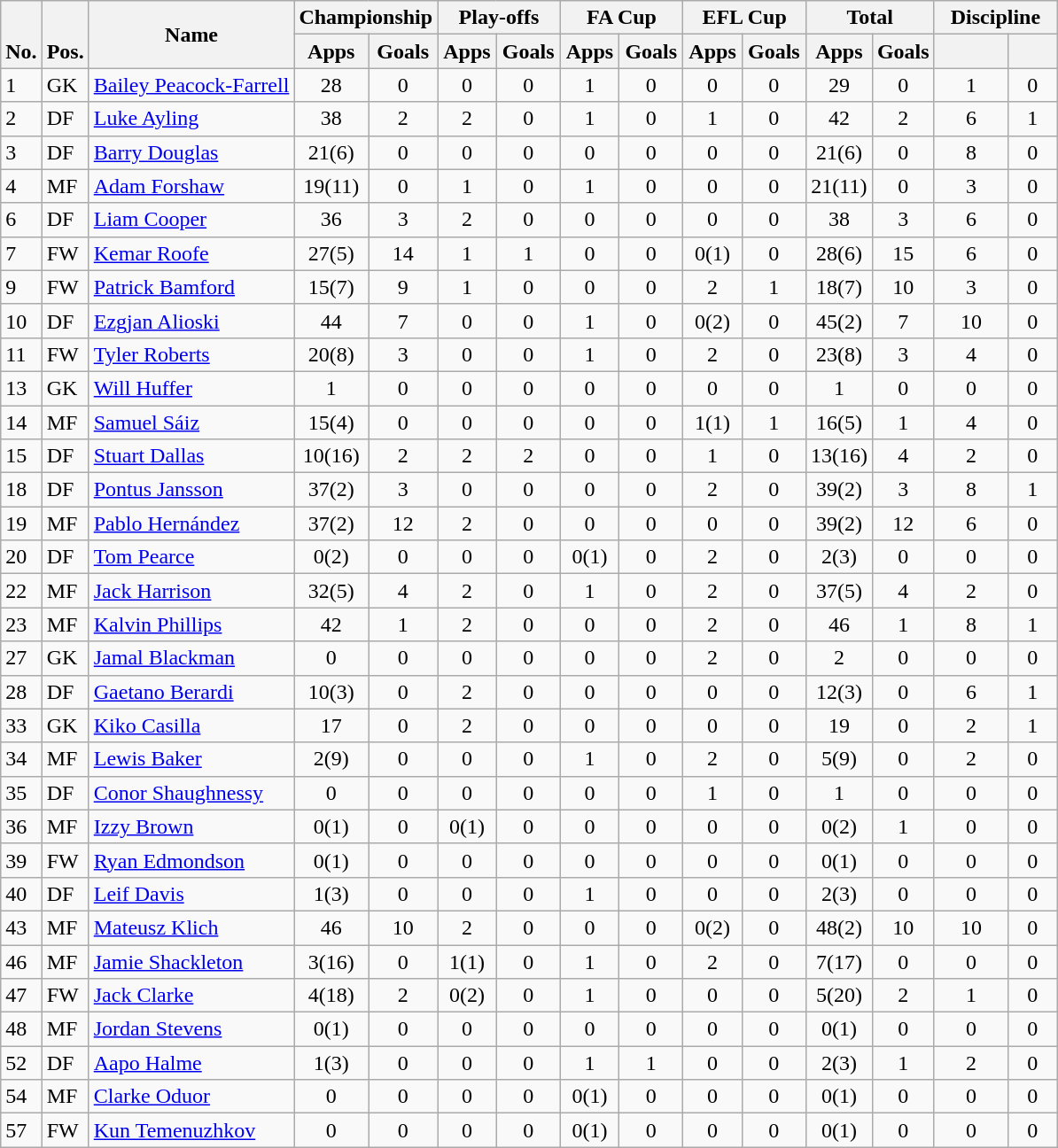<table class="wikitable" style="text-align:center">
<tr>
<th rowspan="2" valign="bottom">No.</th>
<th rowspan="2" valign="bottom">Pos.</th>
<th rowspan="2">Name</th>
<th colspan="2" width="85">Championship</th>
<th colspan="2" width="85">Play-offs</th>
<th colspan="2" width="85">FA Cup</th>
<th colspan="2" width="85">EFL Cup</th>
<th colspan="2" width="85">Total</th>
<th colspan="2" width="85">Discipline</th>
</tr>
<tr>
<th>Apps</th>
<th>Goals</th>
<th>Apps</th>
<th>Goals</th>
<th>Apps</th>
<th>Goals</th>
<th>Apps</th>
<th>Goals</th>
<th>Apps</th>
<th>Goals</th>
<th></th>
<th></th>
</tr>
<tr>
<td align="left">1</td>
<td align="left">GK</td>
<td align="left"> <a href='#'>Bailey Peacock-Farrell</a></td>
<td>28</td>
<td>0</td>
<td>0</td>
<td>0</td>
<td>1</td>
<td>0</td>
<td>0</td>
<td>0</td>
<td>29</td>
<td>0</td>
<td>1</td>
<td>0</td>
</tr>
<tr>
<td align="left">2</td>
<td align="left">DF</td>
<td align="left"> <a href='#'>Luke Ayling</a></td>
<td>38</td>
<td>2</td>
<td>2</td>
<td>0</td>
<td>1</td>
<td>0</td>
<td>1</td>
<td>0</td>
<td>42</td>
<td>2</td>
<td>6</td>
<td>1</td>
</tr>
<tr>
<td align="left">3</td>
<td align="left">DF</td>
<td align="left"> <a href='#'>Barry Douglas</a></td>
<td>21(6)</td>
<td>0</td>
<td>0</td>
<td>0</td>
<td>0</td>
<td>0</td>
<td>0</td>
<td>0</td>
<td>21(6)</td>
<td>0</td>
<td>8</td>
<td>0</td>
</tr>
<tr>
<td align="left">4</td>
<td align="left">MF</td>
<td align="left"> <a href='#'>Adam Forshaw</a></td>
<td>19(11)</td>
<td>0</td>
<td>1</td>
<td>0</td>
<td>1</td>
<td>0</td>
<td>0</td>
<td>0</td>
<td>21(11)</td>
<td>0</td>
<td>3</td>
<td>0</td>
</tr>
<tr>
<td align="left">6</td>
<td align="left">DF</td>
<td align="left"> <a href='#'>Liam Cooper</a></td>
<td>36</td>
<td>3</td>
<td>2</td>
<td>0</td>
<td>0</td>
<td>0</td>
<td>0</td>
<td>0</td>
<td>38</td>
<td>3</td>
<td>6</td>
<td>0</td>
</tr>
<tr>
<td align="left">7</td>
<td align="left">FW</td>
<td align="left"> <a href='#'>Kemar Roofe</a></td>
<td>27(5)</td>
<td>14</td>
<td>1</td>
<td>1</td>
<td>0</td>
<td>0</td>
<td>0(1)</td>
<td>0</td>
<td>28(6)</td>
<td>15</td>
<td>6</td>
<td>0</td>
</tr>
<tr>
<td align="left">9</td>
<td align="left">FW</td>
<td align="left"> <a href='#'>Patrick Bamford</a></td>
<td>15(7)</td>
<td>9</td>
<td>1</td>
<td>0</td>
<td>0</td>
<td>0</td>
<td>2</td>
<td>1</td>
<td>18(7)</td>
<td>10</td>
<td>3</td>
<td>0</td>
</tr>
<tr>
<td align="left">10</td>
<td align="left">DF</td>
<td align="left"> <a href='#'>Ezgjan Alioski</a></td>
<td>44</td>
<td>7</td>
<td>0</td>
<td>0</td>
<td>1</td>
<td>0</td>
<td>0(2)</td>
<td>0</td>
<td>45(2)</td>
<td>7</td>
<td>10</td>
<td>0</td>
</tr>
<tr>
<td align="left">11</td>
<td align="left">FW</td>
<td align="left"> <a href='#'>Tyler Roberts</a></td>
<td>20(8)</td>
<td>3</td>
<td>0</td>
<td>0</td>
<td>1</td>
<td>0</td>
<td>2</td>
<td>0</td>
<td>23(8)</td>
<td>3</td>
<td>4</td>
<td>0</td>
</tr>
<tr>
<td align="left">13</td>
<td align="left">GK</td>
<td align="left"> <a href='#'>Will Huffer</a></td>
<td>1</td>
<td>0</td>
<td>0</td>
<td>0</td>
<td>0</td>
<td>0</td>
<td>0</td>
<td>0</td>
<td>1</td>
<td>0</td>
<td>0</td>
<td>0</td>
</tr>
<tr>
<td align="left">14</td>
<td align="left">MF</td>
<td align="left"> <a href='#'>Samuel Sáiz</a></td>
<td>15(4)</td>
<td>0</td>
<td>0</td>
<td>0</td>
<td>0</td>
<td>0</td>
<td>1(1)</td>
<td>1</td>
<td>16(5)</td>
<td>1</td>
<td>4</td>
<td>0</td>
</tr>
<tr>
<td align="left">15</td>
<td align="left">DF</td>
<td align="left"> <a href='#'>Stuart Dallas</a></td>
<td>10(16)</td>
<td>2</td>
<td>2</td>
<td>2</td>
<td>0</td>
<td>0</td>
<td>1</td>
<td>0</td>
<td>13(16)</td>
<td>4</td>
<td>2</td>
<td>0</td>
</tr>
<tr>
<td align="left">18</td>
<td align="left">DF</td>
<td align="left"> <a href='#'>Pontus Jansson</a></td>
<td>37(2)</td>
<td>3</td>
<td>0</td>
<td>0</td>
<td>0</td>
<td>0</td>
<td>2</td>
<td>0</td>
<td>39(2)</td>
<td>3</td>
<td>8</td>
<td>1</td>
</tr>
<tr>
<td align="left">19</td>
<td align="left">MF</td>
<td align="left"> <a href='#'>Pablo Hernández</a></td>
<td>37(2)</td>
<td>12</td>
<td>2</td>
<td>0</td>
<td>0</td>
<td>0</td>
<td>0</td>
<td>0</td>
<td>39(2)</td>
<td>12</td>
<td>6</td>
<td>0</td>
</tr>
<tr>
<td align="left">20</td>
<td align="left">DF</td>
<td align="left"> <a href='#'>Tom Pearce</a></td>
<td>0(2)</td>
<td>0</td>
<td>0</td>
<td>0</td>
<td>0(1)</td>
<td>0</td>
<td>2</td>
<td>0</td>
<td>2(3)</td>
<td>0</td>
<td>0</td>
<td>0</td>
</tr>
<tr>
<td align="left">22</td>
<td align="left">MF</td>
<td align="left"> <a href='#'>Jack Harrison</a></td>
<td>32(5)</td>
<td>4</td>
<td>2</td>
<td>0</td>
<td>1</td>
<td>0</td>
<td>2</td>
<td>0</td>
<td>37(5)</td>
<td>4</td>
<td>2</td>
<td>0</td>
</tr>
<tr>
<td align="left">23</td>
<td align="left">MF</td>
<td align="left"> <a href='#'>Kalvin Phillips</a></td>
<td>42</td>
<td>1</td>
<td>2</td>
<td>0</td>
<td>0</td>
<td>0</td>
<td>2</td>
<td>0</td>
<td>46</td>
<td>1</td>
<td>8</td>
<td>1</td>
</tr>
<tr>
<td align="left">27</td>
<td align="left">GK</td>
<td align="left"> <a href='#'>Jamal Blackman</a></td>
<td>0</td>
<td>0</td>
<td>0</td>
<td>0</td>
<td>0</td>
<td>0</td>
<td>2</td>
<td>0</td>
<td>2</td>
<td>0</td>
<td>0</td>
<td>0</td>
</tr>
<tr>
<td align="left">28</td>
<td align="left">DF</td>
<td align="left"> <a href='#'>Gaetano Berardi</a></td>
<td>10(3)</td>
<td>0</td>
<td>2</td>
<td>0</td>
<td>0</td>
<td>0</td>
<td>0</td>
<td>0</td>
<td>12(3)</td>
<td>0</td>
<td>6</td>
<td>1</td>
</tr>
<tr>
<td align="left">33</td>
<td align="left">GK</td>
<td align="left"> <a href='#'>Kiko Casilla</a></td>
<td>17</td>
<td>0</td>
<td>2</td>
<td>0</td>
<td>0</td>
<td>0</td>
<td>0</td>
<td>0</td>
<td>19</td>
<td>0</td>
<td>2</td>
<td>1</td>
</tr>
<tr>
<td align="left">34</td>
<td align="left">MF</td>
<td align="left"> <a href='#'>Lewis Baker</a></td>
<td>2(9)</td>
<td>0</td>
<td>0</td>
<td>0</td>
<td>1</td>
<td>0</td>
<td>2</td>
<td>0</td>
<td>5(9)</td>
<td>0</td>
<td>2</td>
<td>0</td>
</tr>
<tr>
<td align="left">35</td>
<td align="left">DF</td>
<td align="left"> <a href='#'>Conor  Shaughnessy</a></td>
<td>0</td>
<td>0</td>
<td>0</td>
<td>0</td>
<td>0</td>
<td>0</td>
<td>1</td>
<td>0</td>
<td>1</td>
<td>0</td>
<td>0</td>
<td>0</td>
</tr>
<tr>
<td align="left">36</td>
<td align="left">MF</td>
<td align="left"> <a href='#'>Izzy Brown</a></td>
<td>0(1)</td>
<td>0</td>
<td>0(1)</td>
<td>0</td>
<td>0</td>
<td>0</td>
<td>0</td>
<td>0</td>
<td>0(2)</td>
<td>1</td>
<td>0</td>
<td>0</td>
</tr>
<tr>
<td align="left">39</td>
<td align="left">FW</td>
<td align="left"> <a href='#'>Ryan Edmondson</a></td>
<td>0(1)</td>
<td>0</td>
<td>0</td>
<td>0</td>
<td>0</td>
<td>0</td>
<td>0</td>
<td>0</td>
<td>0(1)</td>
<td>0</td>
<td>0</td>
<td>0</td>
</tr>
<tr>
<td align="left">40</td>
<td align="left">DF</td>
<td align="left"> <a href='#'>Leif Davis</a></td>
<td>1(3)</td>
<td>0</td>
<td>0</td>
<td>0</td>
<td>1</td>
<td>0</td>
<td>0</td>
<td>0</td>
<td>2(3)</td>
<td>0</td>
<td>0</td>
<td>0</td>
</tr>
<tr>
<td align="left">43</td>
<td align="left">MF</td>
<td align="left"> <a href='#'>Mateusz Klich</a></td>
<td>46</td>
<td>10</td>
<td>2</td>
<td>0</td>
<td>0</td>
<td>0</td>
<td>0(2)</td>
<td>0</td>
<td>48(2)</td>
<td>10</td>
<td>10</td>
<td>0</td>
</tr>
<tr>
<td align="left">46</td>
<td align="left">MF</td>
<td align="left"> <a href='#'>Jamie Shackleton</a></td>
<td>3(16)</td>
<td>0</td>
<td>1(1)</td>
<td>0</td>
<td>1</td>
<td>0</td>
<td>2</td>
<td>0</td>
<td>7(17)</td>
<td>0</td>
<td>0</td>
<td>0</td>
</tr>
<tr>
<td align="left">47</td>
<td align="left">FW</td>
<td align="left"> <a href='#'>Jack Clarke</a></td>
<td>4(18)</td>
<td>2</td>
<td>0(2)</td>
<td>0</td>
<td>1</td>
<td>0</td>
<td>0</td>
<td>0</td>
<td>5(20)</td>
<td>2</td>
<td>1</td>
<td>0</td>
</tr>
<tr>
<td align="left">48</td>
<td align="left">MF</td>
<td align="left"> <a href='#'>Jordan Stevens</a></td>
<td>0(1)</td>
<td>0</td>
<td>0</td>
<td>0</td>
<td>0</td>
<td>0</td>
<td>0</td>
<td>0</td>
<td>0(1)</td>
<td>0</td>
<td>0</td>
<td>0</td>
</tr>
<tr>
<td align="left">52</td>
<td align="left">DF</td>
<td align="left"> <a href='#'>Aapo Halme</a></td>
<td>1(3)</td>
<td>0</td>
<td>0</td>
<td>0</td>
<td>1</td>
<td>1</td>
<td>0</td>
<td>0</td>
<td>2(3)</td>
<td>1</td>
<td>2</td>
<td>0</td>
</tr>
<tr>
<td align="left">54</td>
<td align="left">MF</td>
<td align="left"> <a href='#'>Clarke Oduor</a></td>
<td>0</td>
<td>0</td>
<td>0</td>
<td>0</td>
<td>0(1)</td>
<td>0</td>
<td>0</td>
<td>0</td>
<td>0(1)</td>
<td>0</td>
<td>0</td>
<td>0</td>
</tr>
<tr>
<td align="left">57</td>
<td align="left">FW</td>
<td align="left"> <a href='#'>Kun Temenuzhkov</a></td>
<td>0</td>
<td>0</td>
<td>0</td>
<td>0</td>
<td>0(1)</td>
<td>0</td>
<td>0</td>
<td>0</td>
<td>0(1)</td>
<td>0</td>
<td>0</td>
<td 0>0</td>
</tr>
</table>
